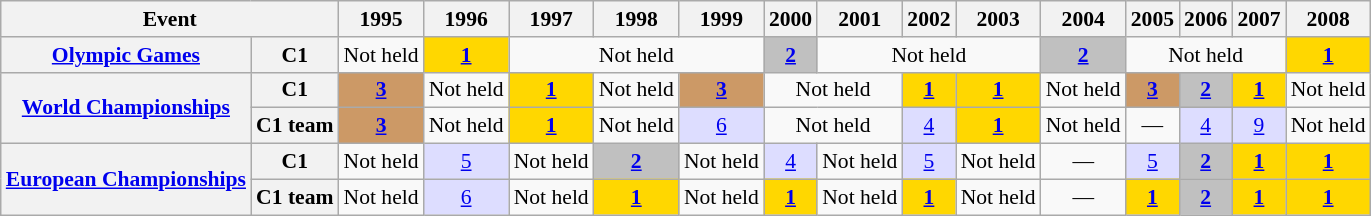<table class="wikitable plainrowheaders" style=font-size:90%>
<tr>
<th scope="col" colspan=2>Event</th>
<th scope="col">1995</th>
<th scope="col">1996</th>
<th scope="col">1997</th>
<th scope="col">1998</th>
<th scope="col">1999</th>
<th scope="col">2000</th>
<th scope="col">2001</th>
<th scope="col">2002</th>
<th scope="col">2003</th>
<th scope="col">2004</th>
<th scope="col">2005</th>
<th scope="col">2006</th>
<th scope="col">2007</th>
<th scope="col">2008</th>
</tr>
<tr style="text-align:center;">
<th scope="row"><a href='#'>Olympic Games</a></th>
<th scope="row">C1</th>
<td>Not held</td>
<td style="background:gold;"><a href='#'><strong>1</strong></a></td>
<td colspan=3>Not held</td>
<td style="background:silver;"><a href='#'><strong>2</strong></a></td>
<td colspan=3>Not held</td>
<td style="background:silver;"><a href='#'><strong>2</strong></a></td>
<td colspan=3>Not held</td>
<td style="background:gold;"><a href='#'><strong>1</strong></a></td>
</tr>
<tr style="text-align:center;">
<th scope="row" rowspan=2><a href='#'>World Championships</a></th>
<th scope="row">C1</th>
<td style="background:#cc9966;"><a href='#'><strong>3</strong></a></td>
<td>Not held</td>
<td style="background:gold;"><a href='#'><strong>1</strong></a></td>
<td>Not held</td>
<td style="background:#cc9966;"><a href='#'><strong>3</strong></a></td>
<td colspan=2>Not held</td>
<td style="background:gold;"><a href='#'><strong>1</strong></a></td>
<td style="background:gold;"><a href='#'><strong>1</strong></a></td>
<td>Not held</td>
<td style="background:#cc9966;"><a href='#'><strong>3</strong></a></td>
<td style="background:silver;"><a href='#'><strong>2</strong></a></td>
<td style="background:gold;"><a href='#'><strong>1</strong></a></td>
<td>Not held</td>
</tr>
<tr style="text-align:center;">
<th scope="row">C1 team</th>
<td style="background:#cc9966;"><a href='#'><strong>3</strong></a></td>
<td>Not held</td>
<td style="background:gold;"><a href='#'><strong>1</strong></a></td>
<td>Not held</td>
<td style="background:#ddf;"><a href='#'>6</a></td>
<td colspan=2>Not held</td>
<td style="background:#ddf;"><a href='#'>4</a></td>
<td style="background:gold;"><a href='#'><strong>1</strong></a></td>
<td>Not held</td>
<td>—</td>
<td style="background:#ddf;"><a href='#'>4</a></td>
<td style="background:#ddf;"><a href='#'>9</a></td>
<td>Not held</td>
</tr>
<tr style="text-align:center;">
<th scope="row" rowspan=2><a href='#'>European Championships</a></th>
<th scope="row">C1</th>
<td>Not held</td>
<td style="background:#ddf;"><a href='#'>5</a></td>
<td>Not held</td>
<td style="background:silver;"><a href='#'><strong>2</strong></a></td>
<td>Not held</td>
<td style="background:#ddf;"><a href='#'>4</a></td>
<td>Not held</td>
<td style="background:#ddf;"><a href='#'>5</a></td>
<td>Not held</td>
<td>—</td>
<td style="background:#ddf;"><a href='#'>5</a></td>
<td style="background:silver;"><a href='#'><strong>2</strong></a></td>
<td style="background:gold;"><a href='#'><strong>1</strong></a></td>
<td style="background:gold;"><a href='#'><strong>1</strong></a></td>
</tr>
<tr style="text-align:center;">
<th scope="row">C1 team</th>
<td>Not held</td>
<td style="background:#ddf;"><a href='#'>6</a></td>
<td>Not held</td>
<td style="background:gold;"><a href='#'><strong>1</strong></a></td>
<td>Not held</td>
<td style="background:gold;"><a href='#'><strong>1</strong></a></td>
<td>Not held</td>
<td style="background:gold;"><a href='#'><strong>1</strong></a></td>
<td>Not held</td>
<td>—</td>
<td style="background:gold;"><a href='#'><strong>1</strong></a></td>
<td style="background:silver;"><a href='#'><strong>2</strong></a></td>
<td style="background:gold;"><a href='#'><strong>1</strong></a></td>
<td style="background:gold;"><a href='#'><strong>1</strong></a></td>
</tr>
</table>
